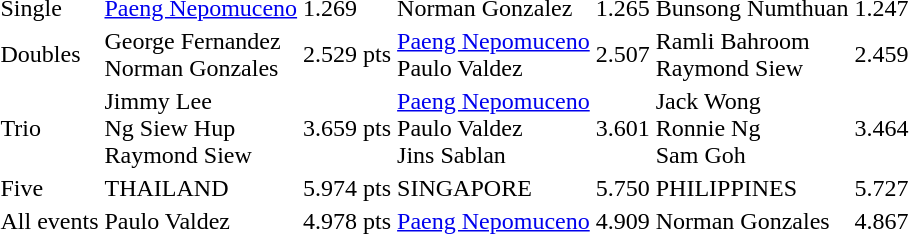<table>
<tr>
<td>Single</td>
<td> <a href='#'>Paeng Nepomuceno</a></td>
<td>1.269</td>
<td> Norman Gonzalez</td>
<td>1.265</td>
<td> Bunsong Numthuan</td>
<td>1.247</td>
</tr>
<tr>
<td>Doubles</td>
<td> George Fernandez <br>  Norman Gonzales</td>
<td>2.529 pts</td>
<td><a href='#'>Paeng Nepomuceno</a> <br>  Paulo Valdez</td>
<td>2.507</td>
<td> Ramli Bahroom <br>  Raymond Siew</td>
<td>2.459</td>
</tr>
<tr>
<td>Trio</td>
<td> Jimmy Lee <br>  Ng Siew Hup <br>  Raymond Siew</td>
<td>3.659 pts</td>
<td> <a href='#'>Paeng Nepomuceno</a> <br>  Paulo Valdez <br>  Jins Sablan</td>
<td>3.601</td>
<td> Jack Wong <br>  Ronnie Ng <br>  Sam Goh</td>
<td>3.464</td>
</tr>
<tr>
<td>Five</td>
<td> THAILAND</td>
<td>5.974 pts</td>
<td> SINGAPORE</td>
<td>5.750</td>
<td> PHILIPPINES</td>
<td>5.727</td>
</tr>
<tr>
<td>All events</td>
<td> Paulo Valdez</td>
<td>4.978 pts</td>
<td> <a href='#'>Paeng Nepomuceno</a></td>
<td>4.909</td>
<td> Norman Gonzales</td>
<td>4.867</td>
</tr>
</table>
